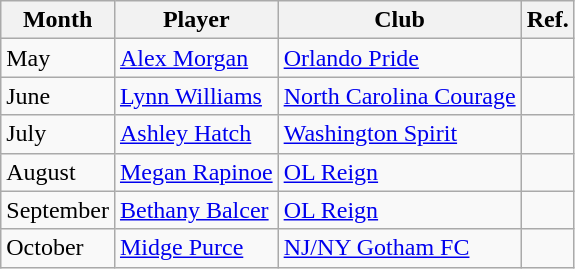<table class="wikitable">
<tr>
<th>Month</th>
<th>Player</th>
<th>Club</th>
<th>Ref.</th>
</tr>
<tr>
<td>May</td>
<td> <a href='#'>Alex Morgan</a></td>
<td><a href='#'>Orlando Pride</a></td>
<td></td>
</tr>
<tr>
<td>June</td>
<td> <a href='#'>Lynn Williams</a></td>
<td><a href='#'>North Carolina Courage</a></td>
<td></td>
</tr>
<tr>
<td>July</td>
<td> <a href='#'>Ashley Hatch</a></td>
<td><a href='#'>Washington Spirit</a></td>
<td></td>
</tr>
<tr>
<td>August</td>
<td> <a href='#'>Megan Rapinoe</a></td>
<td><a href='#'>OL Reign</a></td>
<td></td>
</tr>
<tr>
<td>September</td>
<td> <a href='#'>Bethany Balcer</a></td>
<td><a href='#'>OL Reign</a></td>
<td></td>
</tr>
<tr>
<td>October</td>
<td> <a href='#'>Midge Purce</a></td>
<td><a href='#'>NJ/NY Gotham FC</a></td>
<td></td>
</tr>
</table>
